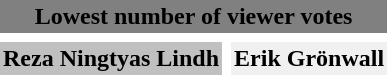<table cellpadding=2 cellspacing=6>
<tr style="background:grey;">
<td colspan="3" style="text-align:center;"><strong>Lowest number of viewer votes</strong></td>
</tr>
<tr>
<td style="background:silver;"><strong>Reza Ningtyas Lindh</strong></td>
<td style="background:#f0f0f0;"><strong>Erik Grönwall</strong></td>
</tr>
</table>
